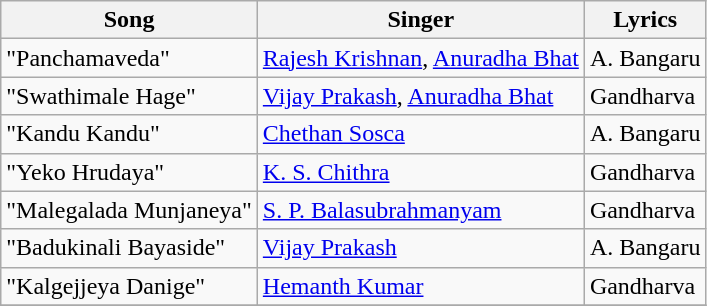<table class="wikitable">
<tr>
<th>Song</th>
<th>Singer</th>
<th>Lyrics</th>
</tr>
<tr>
<td>"Panchamaveda"</td>
<td><a href='#'>Rajesh Krishnan</a>, <a href='#'>Anuradha Bhat</a></td>
<td>A. Bangaru</td>
</tr>
<tr>
<td>"Swathimale Hage"</td>
<td><a href='#'>Vijay Prakash</a>, <a href='#'>Anuradha Bhat</a></td>
<td>Gandharva</td>
</tr>
<tr>
<td>"Kandu Kandu"</td>
<td><a href='#'>Chethan Sosca</a></td>
<td>A. Bangaru</td>
</tr>
<tr>
<td>"Yeko Hrudaya"</td>
<td><a href='#'>K. S. Chithra</a></td>
<td>Gandharva</td>
</tr>
<tr>
<td>"Malegalada Munjaneya"</td>
<td><a href='#'>S. P. Balasubrahmanyam</a></td>
<td>Gandharva</td>
</tr>
<tr>
<td>"Badukinali Bayaside"</td>
<td><a href='#'>Vijay Prakash</a></td>
<td>A. Bangaru</td>
</tr>
<tr>
<td>"Kalgejjeya Danige"</td>
<td><a href='#'>Hemanth Kumar</a></td>
<td>Gandharva</td>
</tr>
<tr>
</tr>
</table>
